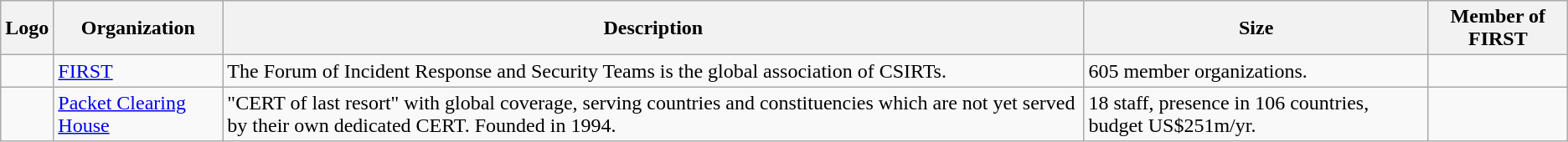<table class="wikitable">
<tr>
<th>Logo</th>
<th>Organization</th>
<th>Description</th>
<th>Size</th>
<th>Member of FIRST</th>
</tr>
<tr>
<td></td>
<td><a href='#'>FIRST</a></td>
<td>The Forum of Incident Response and Security Teams is the global association of CSIRTs.</td>
<td>605 member organizations.</td>
<td></td>
</tr>
<tr>
<td></td>
<td><a href='#'>Packet Clearing House</a></td>
<td>"CERT of last resort" with global coverage, serving countries and constituencies which are not yet served by their own dedicated CERT. Founded in 1994.</td>
<td>18 staff, presence in 106 countries, budget US$251m/yr.</td>
<td></td>
</tr>
</table>
